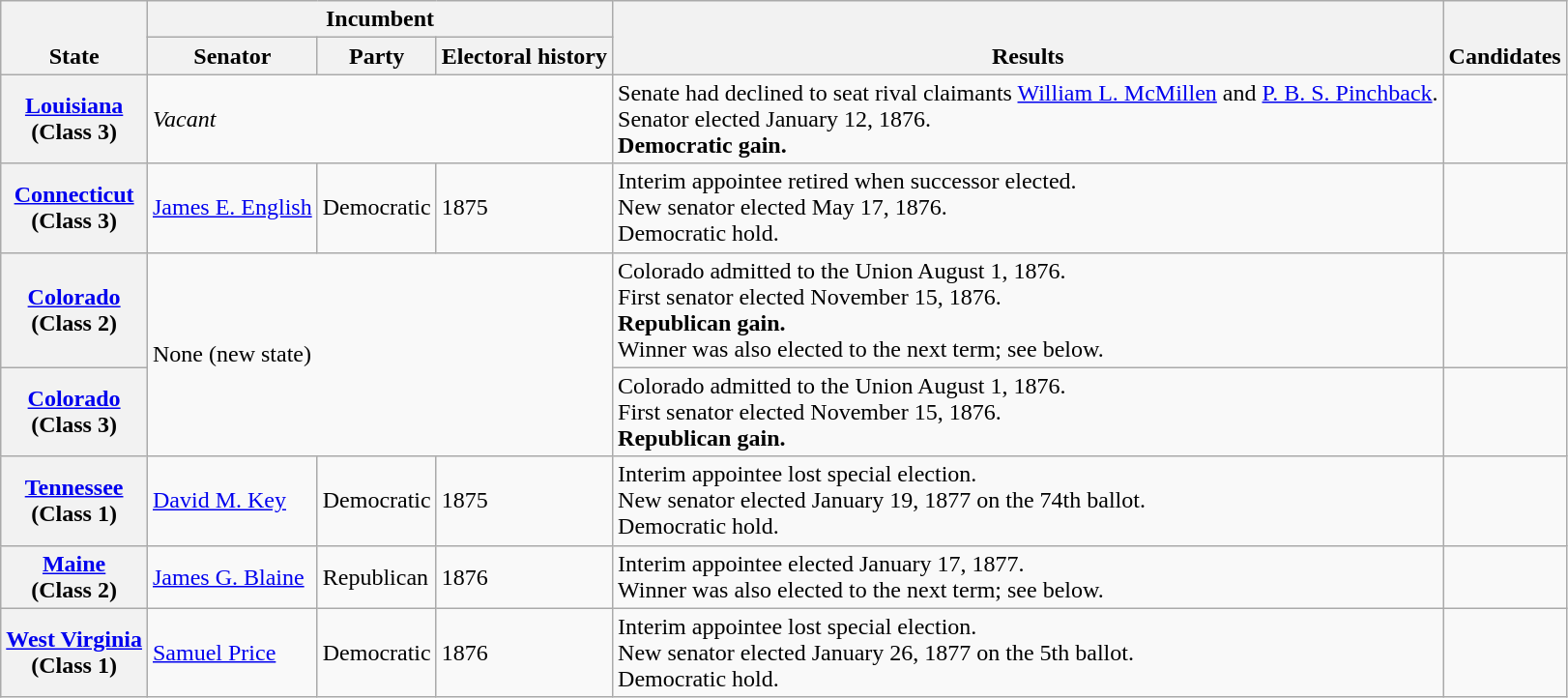<table class=wikitable>
<tr valign=bottom>
<th rowspan=2>State</th>
<th colspan=3>Incumbent</th>
<th rowspan=2>Results</th>
<th rowspan=2>Candidates</th>
</tr>
<tr valign=bottom>
<th>Senator</th>
<th>Party</th>
<th>Electoral history</th>
</tr>
<tr>
<th><a href='#'>Louisiana</a><br>(Class 3)</th>
<td colspan=3><em>Vacant</em></td>
<td>Senate had declined to seat rival claimants <a href='#'>William L. McMillen</a> and <a href='#'>P. B. S. Pinchback</a>.<br>Senator elected January 12, 1876.<br><strong>Democratic gain.</strong></td>
<td nowrap></td>
</tr>
<tr>
<th><a href='#'>Connecticut</a><br>(Class 3)</th>
<td><a href='#'>James E. English</a></td>
<td>Democratic</td>
<td>1875 </td>
<td>Interim appointee retired when successor elected.<br>New senator elected May 17, 1876.<br>Democratic hold.</td>
<td nowrap></td>
</tr>
<tr>
<th><a href='#'>Colorado</a><br>(Class 2)</th>
<td colspan=3 rowspan=2>None (new state)</td>
<td>Colorado admitted to the Union August 1, 1876.<br>First senator elected November 15, 1876.<br><strong>Republican gain.</strong><br>Winner was also elected to the next term; see below.</td>
<td nowrap></td>
</tr>
<tr>
<th><a href='#'>Colorado</a><br>(Class 3)</th>
<td>Colorado admitted to the Union August 1, 1876.<br>First senator elected November 15, 1876.<br><strong>Republican gain.</strong></td>
<td nowrap></td>
</tr>
<tr>
<th><a href='#'>Tennessee</a><br>(Class 1)</th>
<td><a href='#'>David M. Key</a></td>
<td>Democratic</td>
<td>1875 </td>
<td>Interim appointee lost special election.<br>New senator elected January 19, 1877 on the 74th ballot.<br>Democratic hold.</td>
<td nowrap></td>
</tr>
<tr>
<th><a href='#'>Maine</a><br>(Class 2)</th>
<td><a href='#'>James G. Blaine</a></td>
<td>Republican</td>
<td>1876 </td>
<td>Interim appointee elected January 17, 1877.<br>Winner was also elected to the next term; see below.</td>
<td nowrap></td>
</tr>
<tr>
<th><a href='#'>West Virginia</a><br>(Class 1)</th>
<td><a href='#'>Samuel Price</a></td>
<td>Democratic</td>
<td>1876 </td>
<td>Interim appointee lost special election.<br>New senator elected January 26, 1877 on the 5th ballot.<br>Democratic hold.</td>
<td nowrap></td>
</tr>
</table>
